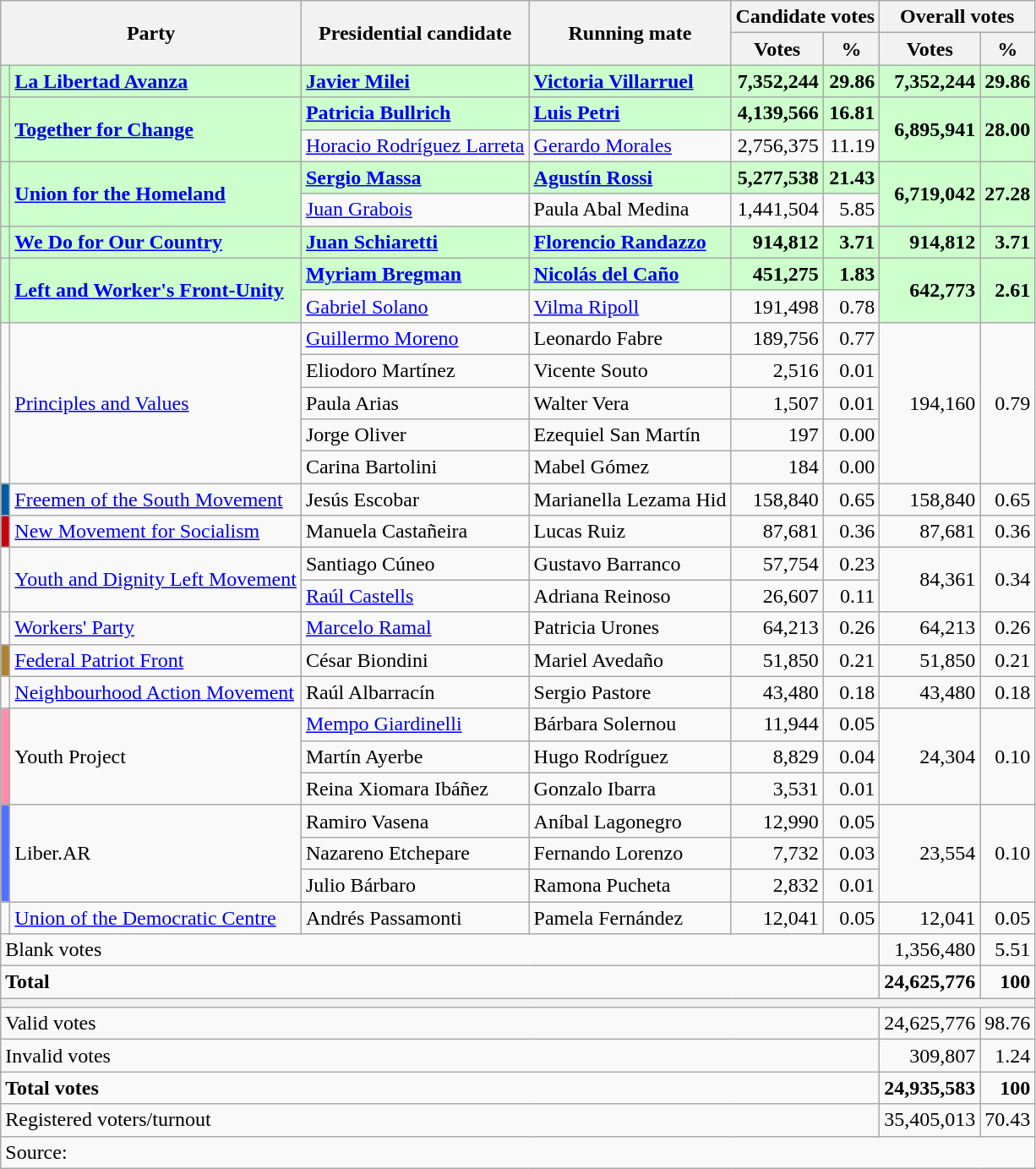<table class=wikitable style=text-align:right>
<tr>
<th colspan=2 rowspan=2>Party</th>
<th rowspan=2>Presidential candidate</th>
<th rowspan=2>Running mate</th>
<th colspan=2>Candidate votes</th>
<th colspan=2>Overall votes</th>
</tr>
<tr>
<th>Votes</th>
<th>%</th>
<th>Votes</th>
<th>%</th>
</tr>
<tr style="font-weight:bold" bgcolor=#cfc>
<td bgcolor=></td>
<td align=left><a href='#'>La Libertad Avanza</a></td>
<td align=left><a href='#'>Javier Milei</a></td>
<td align=left><a href='#'>Victoria Villarruel</a></td>
<td>7,352,244</td>
<td>29.86</td>
<td>7,352,244</td>
<td>29.86</td>
</tr>
<tr style="font-weight:bold" bgcolor=#cfc>
<td rowspan=2 bgcolor=></td>
<td rowspan=2 align=left><a href='#'>Together for Change</a></td>
<td align=left><a href='#'>Patricia Bullrich</a></td>
<td align=left><a href='#'>Luis Petri</a></td>
<td>4,139,566</td>
<td>16.81</td>
<td rowspan=2>6,895,941</td>
<td rowspan=2>28.00</td>
</tr>
<tr>
<td align=left><a href='#'>Horacio Rodríguez Larreta</a></td>
<td align=left><a href='#'>Gerardo Morales</a></td>
<td>2,756,375</td>
<td>11.19</td>
</tr>
<tr style="font-weight:bold" bgcolor=#cfc>
<td rowspan=2 bgcolor=></td>
<td rowspan=2 align=left><a href='#'>Union for the Homeland</a></td>
<td align=left><a href='#'>Sergio Massa</a></td>
<td align=left><a href='#'>Agustín Rossi</a></td>
<td>5,277,538</td>
<td>21.43</td>
<td rowspan=2>6,719,042</td>
<td rowspan=2>27.28</td>
</tr>
<tr>
<td align=left><a href='#'>Juan Grabois</a></td>
<td align=left>Paula Abal Medina</td>
<td>1,441,504</td>
<td>5.85</td>
</tr>
<tr style="font-weight:bold" bgcolor=#cfc>
<td bgcolor=></td>
<td align=left><a href='#'>We Do for Our Country</a></td>
<td align=left><a href='#'>Juan Schiaretti</a></td>
<td align=left><a href='#'>Florencio Randazzo</a></td>
<td>914,812</td>
<td>3.71</td>
<td>914,812</td>
<td>3.71</td>
</tr>
<tr style="font-weight:bold" bgcolor=#cfc>
<td rowspan=2 bgcolor=></td>
<td rowspan=2 align=left><a href='#'>Left and Worker's Front-Unity</a></td>
<td align=left><a href='#'>Myriam Bregman</a></td>
<td align=left><a href='#'>Nicolás del Caño</a></td>
<td>451,275</td>
<td>1.83</td>
<td rowspan=2>642,773</td>
<td rowspan=2>2.61</td>
</tr>
<tr>
<td align=left><a href='#'>Gabriel Solano</a></td>
<td align=left><a href='#'>Vilma Ripoll</a></td>
<td>191,498</td>
<td>0.78</td>
</tr>
<tr>
<td rowspan=5 bgcolor=></td>
<td rowspan=5 align=left><a href='#'>Principles and Values</a></td>
<td align=left><a href='#'>Guillermo Moreno</a></td>
<td align=left>Leonardo Fabre</td>
<td>189,756</td>
<td>0.77</td>
<td rowspan=5>194,160</td>
<td rowspan=5>0.79</td>
</tr>
<tr>
<td align=left>Eliodoro Martínez</td>
<td align=left>Vicente Souto</td>
<td>2,516</td>
<td>0.01</td>
</tr>
<tr>
<td align=left>Paula Arias</td>
<td align=left>Walter Vera</td>
<td>1,507</td>
<td>0.01</td>
</tr>
<tr>
<td align=left>Jorge Oliver</td>
<td align=left>Ezequiel San Martín</td>
<td>197</td>
<td>0.00</td>
</tr>
<tr>
<td align=left>Carina Bartolini</td>
<td align=left>Mabel Gómez</td>
<td>184</td>
<td>0.00</td>
</tr>
<tr>
<td bgcolor=#005C9E></td>
<td align=left><a href='#'>Freemen of the South Movement</a></td>
<td align=left>Jesús Escobar</td>
<td align=left>Marianella Lezama Hid</td>
<td>158,840</td>
<td>0.65</td>
<td>158,840</td>
<td>0.65</td>
</tr>
<tr>
<td bgcolor=#C3030E></td>
<td align=left><a href='#'>New Movement for Socialism</a></td>
<td align=left>Manuela Castañeira</td>
<td align=left>Lucas Ruiz</td>
<td>87,681</td>
<td>0.36</td>
<td>87,681</td>
<td>0.36</td>
</tr>
<tr>
<td rowspan=2 bgcolor=></td>
<td rowspan=2 align=left><a href='#'>Youth and Dignity Left Movement</a></td>
<td align=left>Santiago Cúneo</td>
<td align=left>Gustavo Barranco</td>
<td>57,754</td>
<td>0.23</td>
<td rowspan=2>84,361</td>
<td rowspan=2>0.34</td>
</tr>
<tr>
<td align=left><a href='#'>Raúl Castells</a></td>
<td align=left>Adriana Reinoso</td>
<td>26,607</td>
<td>0.11</td>
</tr>
<tr>
<td bgcolor=></td>
<td align=left><a href='#'>Workers' Party</a></td>
<td align=left><a href='#'>Marcelo Ramal</a></td>
<td align=left>Patricia Urones</td>
<td>64,213</td>
<td>0.26</td>
<td>64,213</td>
<td>0.26</td>
</tr>
<tr>
<td bgcolor=#AE8333></td>
<td align=left><a href='#'>Federal Patriot Front</a></td>
<td align=left>César Biondini</td>
<td align=left>Mariel Avedaño</td>
<td>51,850</td>
<td>0.21</td>
<td>51,850</td>
<td>0.21</td>
</tr>
<tr>
<td bgcolor=></td>
<td align=left><a href='#'>Neighbourhood Action Movement</a></td>
<td align=left>Raúl Albarracín</td>
<td align=left>Sergio Pastore</td>
<td>43,480</td>
<td>0.18</td>
<td>43,480</td>
<td>0.18</td>
</tr>
<tr>
<td rowspan=3 bgcolor=#FD8DAD></td>
<td rowspan=3 align=left>Youth Project</td>
<td align=left><a href='#'>Mempo Giardinelli</a></td>
<td align=left>Bárbara Solernou</td>
<td>11,944</td>
<td>0.05</td>
<td rowspan=3>24,304</td>
<td rowspan=3>0.10</td>
</tr>
<tr>
<td align=left>Martín Ayerbe</td>
<td align=left>Hugo Rodríguez</td>
<td>8,829</td>
<td>0.04</td>
</tr>
<tr>
<td align=left>Reina Xiomara Ibáñez</td>
<td align=left>Gonzalo Ibarra</td>
<td>3,531</td>
<td>0.01</td>
</tr>
<tr>
<td rowspan=3 bgcolor=#5271FF></td>
<td rowspan=3 align=left>Liber.AR</td>
<td align=left>Ramiro Vasena</td>
<td align=left>Aníbal Lagonegro</td>
<td>12,990</td>
<td>0.05</td>
<td rowspan=3>23,554</td>
<td rowspan=3>0.10</td>
</tr>
<tr>
<td align=left>Nazareno Etchepare</td>
<td align=left>Fernando Lorenzo</td>
<td>7,732</td>
<td>0.03</td>
</tr>
<tr>
<td align=left>Julio Bárbaro</td>
<td align=left>Ramona Pucheta</td>
<td>2,832</td>
<td>0.01</td>
</tr>
<tr>
<td bgcolor=></td>
<td align=left><a href='#'>Union of the Democratic Centre</a></td>
<td align=left>Andrés Passamonti</td>
<td align=left>Pamela Fernández</td>
<td>12,041</td>
<td>0.05</td>
<td>12,041</td>
<td>0.05</td>
</tr>
<tr>
<td colspan=6 align=left>Blank votes</td>
<td>1,356,480</td>
<td>5.51</td>
</tr>
<tr style="font-weight:bold">
<td colspan=6 align=left>Total</td>
<td>24,625,776</td>
<td>100</td>
</tr>
<tr>
<th colspan=8></th>
</tr>
<tr>
<td colspan=6 align=left>Valid votes</td>
<td>24,625,776</td>
<td>98.76</td>
</tr>
<tr>
<td colspan=6 align=left>Invalid votes</td>
<td>309,807</td>
<td>1.24</td>
</tr>
<tr style="font-weight:bold">
<td colspan=6 align=left>Total votes</td>
<td>24,935,583</td>
<td>100</td>
</tr>
<tr>
<td colspan=6 align=left>Registered voters/turnout</td>
<td>35,405,013</td>
<td>70.43</td>
</tr>
<tr>
<td colspan=8 style="text-align:left;">Source:</td>
</tr>
</table>
